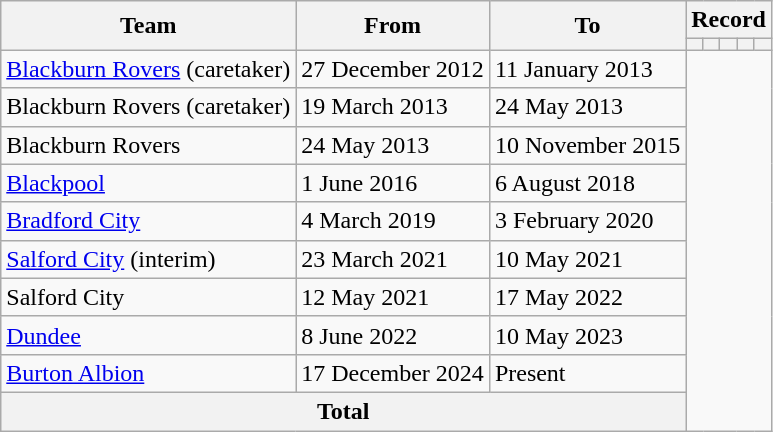<table class=wikitable style="text-align: center">
<tr>
<th rowspan=2>Team</th>
<th rowspan=2>From</th>
<th rowspan=2>To</th>
<th colspan=5>Record</th>
</tr>
<tr>
<th></th>
<th></th>
<th></th>
<th></th>
<th></th>
</tr>
<tr>
<td align=left><a href='#'>Blackburn Rovers</a> (caretaker)</td>
<td align=left>27 December 2012</td>
<td align=left>11 January 2013<br></td>
</tr>
<tr>
<td align=left>Blackburn Rovers (caretaker)</td>
<td align=left>19 March 2013</td>
<td align=left>24 May 2013<br></td>
</tr>
<tr>
<td align=left>Blackburn Rovers</td>
<td align=left>24 May 2013</td>
<td align=left>10 November 2015<br></td>
</tr>
<tr>
<td align=left><a href='#'>Blackpool</a></td>
<td align=left>1 June 2016</td>
<td align=left>6 August 2018<br></td>
</tr>
<tr>
<td align=left><a href='#'>Bradford City</a></td>
<td align=left>4 March 2019</td>
<td align=left>3 February 2020<br></td>
</tr>
<tr>
<td align=left><a href='#'>Salford City</a> (interim)</td>
<td align=left>23 March 2021</td>
<td align=left>10 May 2021<br></td>
</tr>
<tr>
<td align=left>Salford City</td>
<td align=left>12 May 2021</td>
<td align=left>17 May 2022<br></td>
</tr>
<tr>
<td align=left><a href='#'>Dundee</a></td>
<td align=left>8 June 2022</td>
<td align=left>10 May 2023<br></td>
</tr>
<tr>
<td align=left><a href='#'>Burton Albion</a></td>
<td align=left>17 December 2024</td>
<td align=left>Present<br></td>
</tr>
<tr>
<th colspan=3>Total<br></th>
</tr>
</table>
